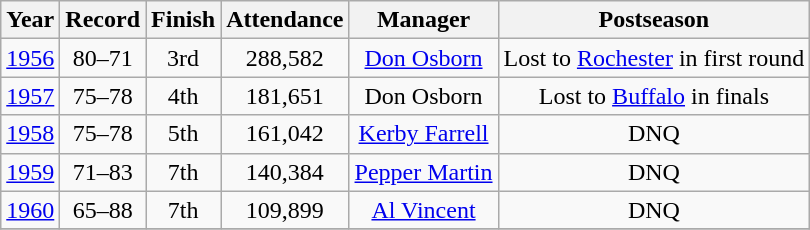<table class="wikitable" style="text-align:center">
<tr>
<th>Year</th>
<th>Record</th>
<th>Finish <br></th>
<th>Attendance</th>
<th>Manager</th>
<th>Postseason</th>
</tr>
<tr>
<td><a href='#'>1956</a></td>
<td>80–71</td>
<td>3rd</td>
<td>288,582</td>
<td><a href='#'>Don Osborn</a></td>
<td>Lost to <a href='#'>Rochester</a> in first round</td>
</tr>
<tr>
<td><a href='#'>1957</a></td>
<td>75–78</td>
<td>4th</td>
<td>181,651</td>
<td>Don Osborn</td>
<td>Lost to <a href='#'>Buffalo</a> in finals</td>
</tr>
<tr>
<td><a href='#'>1958</a></td>
<td>75–78</td>
<td>5th</td>
<td>161,042</td>
<td><a href='#'>Kerby Farrell</a></td>
<td>DNQ</td>
</tr>
<tr>
<td><a href='#'>1959</a></td>
<td>71–83</td>
<td>7th</td>
<td>140,384</td>
<td><a href='#'>Pepper Martin</a></td>
<td>DNQ</td>
</tr>
<tr>
<td><a href='#'>1960</a></td>
<td>65–88</td>
<td>7th</td>
<td>109,899</td>
<td><a href='#'>Al Vincent</a></td>
<td>DNQ</td>
</tr>
<tr>
</tr>
</table>
